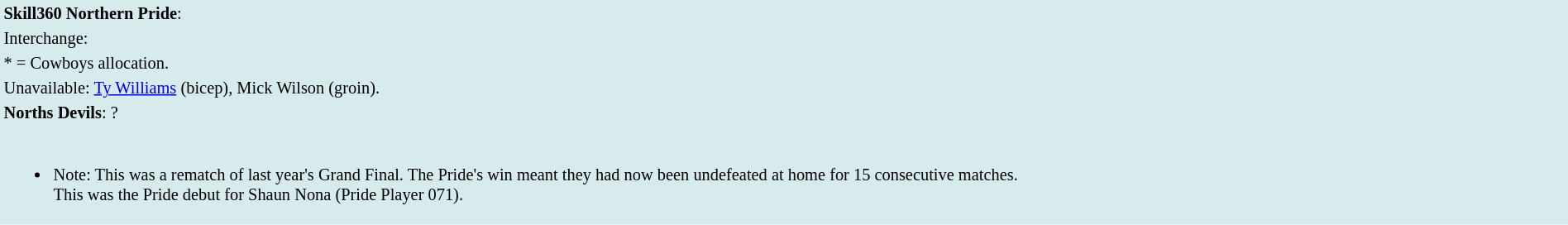<table style="background:#d7ebed; font-size:85%; width:100%;">
<tr>
<td><strong>Skill360 Northern Pride</strong>:             </td>
</tr>
<tr>
<td>Interchange:    </td>
</tr>
<tr>
<td>* = Cowboys allocation.</td>
</tr>
<tr>
<td>Unavailable: <a href='#'>Ty Williams</a> (bicep), Mick Wilson (groin).</td>
</tr>
<tr>
<td><strong>Norths Devils</strong>: ?</td>
</tr>
<tr>
<td><br><ul><li>Note: This was a rematch of last year's Grand Final. The Pride's win meant they had now been undefeated at home for 15 consecutive matches.<br>This was the Pride debut for Shaun Nona (Pride Player 071).</li></ul></td>
</tr>
</table>
